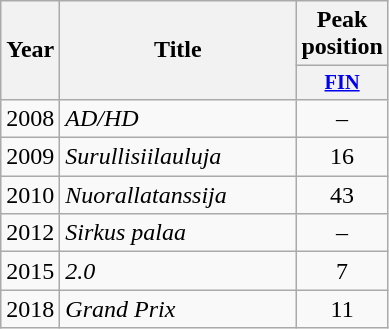<table class="wikitable">
<tr>
<th rowspan="2">Year</th>
<th rowspan="2" style="width:150px;">Title</th>
<th colspan="2">Peak<br>position</th>
</tr>
<tr>
<th style="width;font-size:85%"><a href='#'>FIN</a><br></th>
</tr>
<tr>
<td>2008</td>
<td><em>AD/HD</em></td>
<td style="text-align:center;">–</td>
</tr>
<tr>
<td>2009</td>
<td><em>Surullisiilauluja</em></td>
<td style="text-align:center;">16</td>
</tr>
<tr>
<td>2010</td>
<td><em>Nuorallatanssija</em></td>
<td style="text-align:center;">43</td>
</tr>
<tr>
<td>2012</td>
<td><em>Sirkus palaa</em></td>
<td style="text-align:center;">–</td>
</tr>
<tr>
<td>2015</td>
<td><em>2.0</em></td>
<td style="text-align:center;">7</td>
</tr>
<tr>
<td>2018</td>
<td><em>Grand Prix</em></td>
<td style="text-align:center;">11</td>
</tr>
</table>
